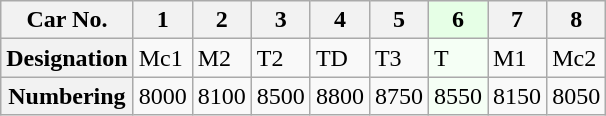<table class="wikitable">
<tr>
<th>Car No.</th>
<th>1</th>
<th>2</th>
<th>3</th>
<th>4</th>
<th>5</th>
<th style="background: #E6FFE6">6</th>
<th>7</th>
<th>8</th>
</tr>
<tr>
<th>Designation</th>
<td>Mc1</td>
<td>M2</td>
<td>T2</td>
<td>TD</td>
<td>T3</td>
<td style="background: #F5FFF5">T</td>
<td>M1</td>
<td>Mc2</td>
</tr>
<tr>
<th>Numbering</th>
<td>8000</td>
<td>8100</td>
<td>8500</td>
<td>8800</td>
<td>8750</td>
<td style="background: #F5FFF5">8550</td>
<td>8150</td>
<td>8050</td>
</tr>
</table>
